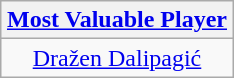<table class=wikitable style="text-align:center; margin:auto">
<tr>
<th><a href='#'>Most Valuable Player</a></th>
</tr>
<tr>
<td> <a href='#'>Dražen Dalipagić</a></td>
</tr>
</table>
